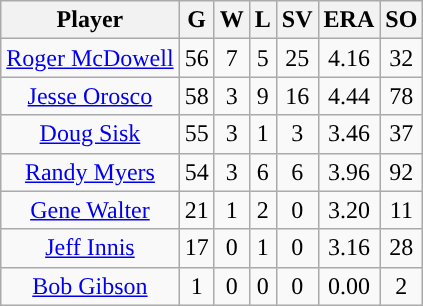<table class="wikitable sortable">
<tr>
<th>Player</th>
<th>G</th>
<th>W</th>
<th>L</th>
<th>SV</th>
<th>ERA</th>
<th>SO</th>
</tr>
<tr align="center">
<td><a href='#'>Roger McDowell</a></td>
<td>56</td>
<td>7</td>
<td>5</td>
<td>25</td>
<td>4.16</td>
<td>32</td>
</tr>
<tr align=center>
<td><a href='#'>Jesse Orosco</a></td>
<td>58</td>
<td>3</td>
<td>9</td>
<td>16</td>
<td>4.44</td>
<td>78</td>
</tr>
<tr align="center">
<td><a href='#'>Doug Sisk</a></td>
<td>55</td>
<td>3</td>
<td>1</td>
<td>3</td>
<td>3.46</td>
<td>37</td>
</tr>
<tr align="center">
<td><a href='#'>Randy Myers</a></td>
<td>54</td>
<td>3</td>
<td>6</td>
<td>6</td>
<td>3.96</td>
<td>92</td>
</tr>
<tr align="center">
<td><a href='#'>Gene Walter</a></td>
<td>21</td>
<td>1</td>
<td>2</td>
<td>0</td>
<td>3.20</td>
<td>11</td>
</tr>
<tr align="center">
<td><a href='#'>Jeff Innis</a></td>
<td>17</td>
<td>0</td>
<td>1</td>
<td>0</td>
<td>3.16</td>
<td>28</td>
</tr>
<tr align="center">
<td><a href='#'>Bob Gibson</a></td>
<td>1</td>
<td>0</td>
<td>0</td>
<td>0</td>
<td>0.00</td>
<td>2</td>
</tr>
</table>
